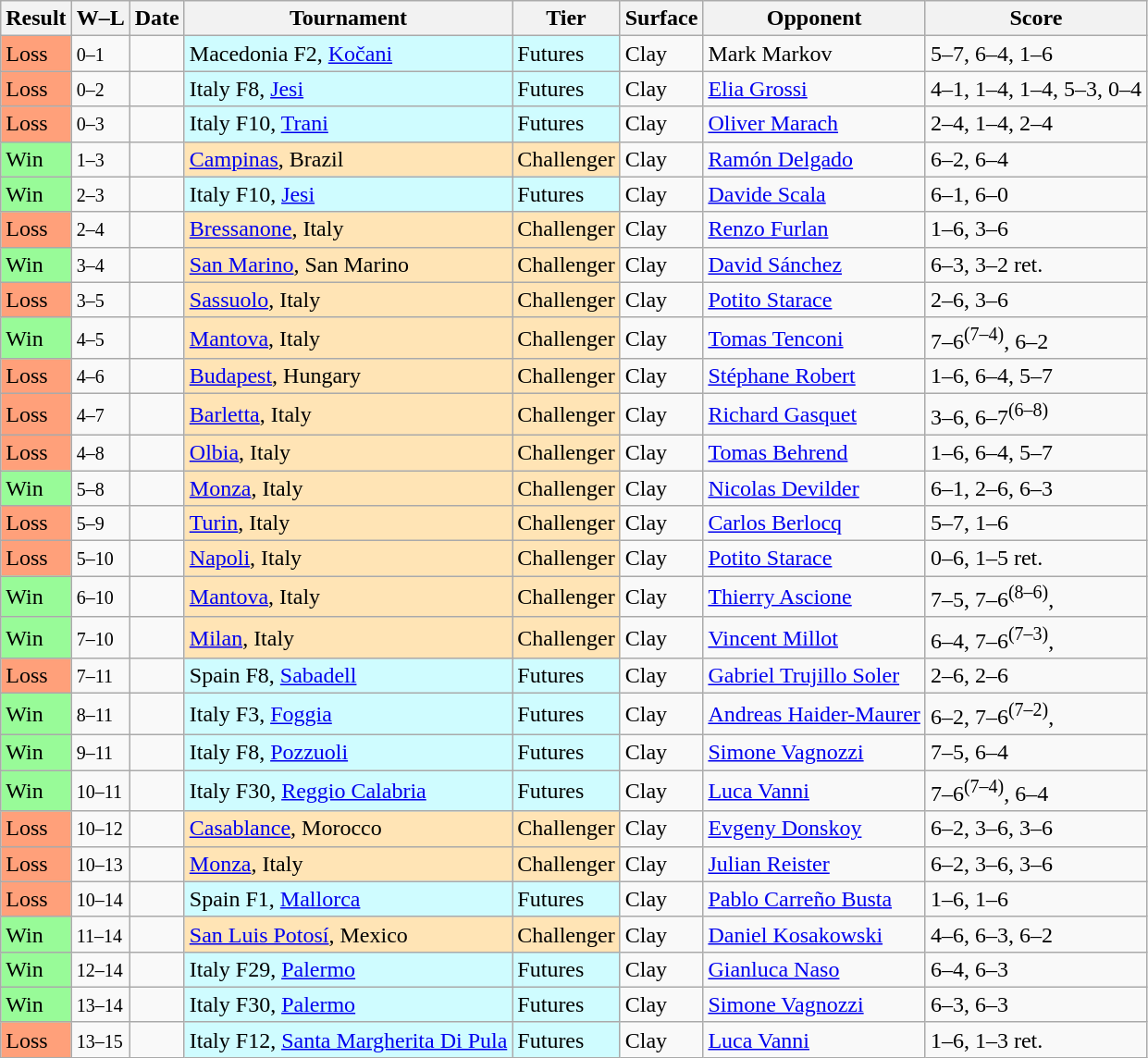<table class="sortable wikitable">
<tr>
<th>Result</th>
<th class="unsortable">W–L</th>
<th>Date</th>
<th>Tournament</th>
<th>Tier</th>
<th>Surface</th>
<th>Opponent</th>
<th class="unsortable">Score</th>
</tr>
<tr>
<td style="background:#ffa07a;">Loss</td>
<td><small>0–1</small></td>
<td></td>
<td style="background:#cffcff;">Macedonia F2, <a href='#'>Kočani</a></td>
<td style="background:#cffcff;">Futures</td>
<td>Clay</td>
<td> Mark Markov</td>
<td>5–7, 6–4, 1–6</td>
</tr>
<tr>
<td style="background:#ffa07a;">Loss</td>
<td><small>0–2</small></td>
<td></td>
<td style="background:#cffcff;">Italy F8, <a href='#'>Jesi</a></td>
<td style="background:#cffcff;">Futures</td>
<td>Clay</td>
<td> <a href='#'>Elia Grossi</a></td>
<td>4–1, 1–4, 1–4, 5–3, 0–4</td>
</tr>
<tr>
<td style="background:#ffa07a;">Loss</td>
<td><small>0–3</small></td>
<td></td>
<td style="background:#cffcff;">Italy F10, <a href='#'>Trani</a></td>
<td style="background:#cffcff;">Futures</td>
<td>Clay</td>
<td> <a href='#'>Oliver Marach</a></td>
<td>2–4, 1–4, 2–4</td>
</tr>
<tr>
<td style="background:#98fb98;">Win</td>
<td><small>1–3</small></td>
<td></td>
<td style="background:moccasin;"><a href='#'>Campinas</a>, Brazil</td>
<td style="background:moccasin;">Challenger</td>
<td>Clay</td>
<td> <a href='#'>Ramón Delgado</a></td>
<td>6–2, 6–4</td>
</tr>
<tr>
<td style="background:#98fb98;">Win</td>
<td><small>2–3</small></td>
<td></td>
<td style="background:#cffcff;">Italy F10, <a href='#'>Jesi</a></td>
<td style="background:#cffcff;">Futures</td>
<td>Clay</td>
<td> <a href='#'>Davide Scala</a></td>
<td>6–1, 6–0</td>
</tr>
<tr>
<td style="background:#ffa07a;">Loss</td>
<td><small>2–4</small></td>
<td></td>
<td style="background:moccasin;"><a href='#'>Bressanone</a>, Italy</td>
<td style="background:moccasin;">Challenger</td>
<td>Clay</td>
<td> <a href='#'>Renzo Furlan</a></td>
<td>1–6, 3–6</td>
</tr>
<tr>
<td style="background:#98fb98;">Win</td>
<td><small>3–4</small></td>
<td></td>
<td style="background:moccasin;"><a href='#'>San Marino</a>, San Marino</td>
<td style="background:moccasin;">Challenger</td>
<td>Clay</td>
<td> <a href='#'>David Sánchez</a></td>
<td>6–3, 3–2 ret.</td>
</tr>
<tr>
<td style="background:#ffa07a;">Loss</td>
<td><small>3–5</small></td>
<td></td>
<td style="background:moccasin;"><a href='#'>Sassuolo</a>, Italy</td>
<td style="background:moccasin;">Challenger</td>
<td>Clay</td>
<td> <a href='#'>Potito Starace</a></td>
<td>2–6, 3–6</td>
</tr>
<tr>
<td style="background:#98fb98;">Win</td>
<td><small>4–5</small></td>
<td></td>
<td style="background:moccasin;"><a href='#'>Mantova</a>, Italy</td>
<td style="background:moccasin;">Challenger</td>
<td>Clay</td>
<td> <a href='#'>Tomas Tenconi</a></td>
<td>7–6<sup>(7–4)</sup>, 6–2</td>
</tr>
<tr>
<td style="background:#ffa07a;">Loss</td>
<td><small>4–6</small></td>
<td></td>
<td style="background:moccasin;"><a href='#'>Budapest</a>, Hungary</td>
<td style="background:moccasin;">Challenger</td>
<td>Clay</td>
<td> <a href='#'>Stéphane Robert</a></td>
<td>1–6, 6–4, 5–7</td>
</tr>
<tr>
<td style="background:#ffa07a;">Loss</td>
<td><small>4–7</small></td>
<td></td>
<td style="background:moccasin;"><a href='#'>Barletta</a>, Italy</td>
<td style="background:moccasin;">Challenger</td>
<td>Clay</td>
<td> <a href='#'>Richard Gasquet</a></td>
<td>3–6, 6–7<sup>(6–8)</sup></td>
</tr>
<tr>
<td style="background:#ffa07a;">Loss</td>
<td><small>4–8</small></td>
<td></td>
<td style="background:moccasin;"><a href='#'>Olbia</a>, Italy</td>
<td style="background:moccasin;">Challenger</td>
<td>Clay</td>
<td> <a href='#'>Tomas Behrend</a></td>
<td>1–6, 6–4, 5–7</td>
</tr>
<tr>
<td style="background:#98fb98;">Win</td>
<td><small>5–8</small></td>
<td></td>
<td style="background:moccasin;"><a href='#'>Monza</a>, Italy</td>
<td style="background:moccasin;">Challenger</td>
<td>Clay</td>
<td> <a href='#'>Nicolas Devilder</a></td>
<td>6–1, 2–6, 6–3</td>
</tr>
<tr>
<td style="background:#ffa07a;">Loss</td>
<td><small>5–9</small></td>
<td></td>
<td style="background:moccasin;"><a href='#'>Turin</a>, Italy</td>
<td style="background:moccasin;">Challenger</td>
<td>Clay</td>
<td> <a href='#'>Carlos Berlocq</a></td>
<td>5–7, 1–6</td>
</tr>
<tr>
<td style="background:#ffa07a;">Loss</td>
<td><small>5–10</small></td>
<td></td>
<td style="background:moccasin;"><a href='#'>Napoli</a>, Italy</td>
<td style="background:moccasin;">Challenger</td>
<td>Clay</td>
<td> <a href='#'>Potito Starace</a></td>
<td>0–6, 1–5 ret.</td>
</tr>
<tr>
<td style="background:#98fb98;">Win</td>
<td><small>6–10</small></td>
<td></td>
<td style="background:moccasin;"><a href='#'>Mantova</a>, Italy</td>
<td style="background:moccasin;">Challenger</td>
<td>Clay</td>
<td> <a href='#'>Thierry Ascione</a></td>
<td>7–5, 7–6<sup>(8–6)</sup>,</td>
</tr>
<tr>
<td style="background:#98fb98;">Win</td>
<td><small>7–10</small></td>
<td></td>
<td style="background:moccasin;"><a href='#'>Milan</a>, Italy</td>
<td style="background:moccasin;">Challenger</td>
<td>Clay</td>
<td> <a href='#'>Vincent Millot</a></td>
<td>6–4, 7–6<sup>(7–3)</sup>,</td>
</tr>
<tr>
<td style="background:#ffa07a;">Loss</td>
<td><small>7–11</small></td>
<td></td>
<td style="background:#cffcff;">Spain F8, <a href='#'>Sabadell</a></td>
<td style="background:#cffcff;">Futures</td>
<td>Clay</td>
<td> <a href='#'>Gabriel Trujillo Soler</a></td>
<td>2–6, 2–6</td>
</tr>
<tr>
<td style="background:#98fb98;">Win</td>
<td><small>8–11</small></td>
<td></td>
<td style="background:#cffcff;">Italy F3, <a href='#'>Foggia</a></td>
<td style="background:#cffcff;">Futures</td>
<td>Clay</td>
<td> <a href='#'>Andreas Haider-Maurer</a></td>
<td>6–2, 7–6<sup>(7–2)</sup>,</td>
</tr>
<tr>
<td style="background:#98fb98;">Win</td>
<td><small>9–11</small></td>
<td></td>
<td style="background:#cffcff;">Italy F8, <a href='#'>Pozzuoli</a></td>
<td style="background:#cffcff;">Futures</td>
<td>Clay</td>
<td> <a href='#'>Simone Vagnozzi</a></td>
<td>7–5, 6–4</td>
</tr>
<tr>
<td style="background:#98fb98;">Win</td>
<td><small>10–11</small></td>
<td></td>
<td style="background:#cffcff;">Italy F30, <a href='#'>Reggio Calabria</a></td>
<td style="background:#cffcff;">Futures</td>
<td>Clay</td>
<td> <a href='#'>Luca Vanni</a></td>
<td>7–6<sup>(7–4)</sup>, 6–4</td>
</tr>
<tr>
<td style="background:#ffa07a;">Loss</td>
<td><small>10–12</small></td>
<td></td>
<td style="background:moccasin;"><a href='#'>Casablance</a>, Morocco</td>
<td style="background:moccasin;">Challenger</td>
<td>Clay</td>
<td> <a href='#'>Evgeny Donskoy</a></td>
<td>6–2, 3–6, 3–6</td>
</tr>
<tr>
<td style="background:#ffa07a;">Loss</td>
<td><small>10–13</small></td>
<td></td>
<td style="background:moccasin;"><a href='#'>Monza</a>, Italy</td>
<td style="background:moccasin;">Challenger</td>
<td>Clay</td>
<td> <a href='#'>Julian Reister</a></td>
<td>6–2, 3–6, 3–6</td>
</tr>
<tr>
<td style="background:#ffa07a;">Loss</td>
<td><small>10–14</small></td>
<td></td>
<td style="background:#cffcff;">Spain F1, <a href='#'>Mallorca</a></td>
<td style="background:#cffcff;">Futures</td>
<td>Clay</td>
<td> <a href='#'>Pablo Carreño Busta</a></td>
<td>1–6, 1–6</td>
</tr>
<tr>
<td style="background:#98fb98;">Win</td>
<td><small>11–14</small></td>
<td></td>
<td style="background:moccasin;"><a href='#'>San Luis Potosí</a>, Mexico</td>
<td style="background:moccasin;">Challenger</td>
<td>Clay</td>
<td> <a href='#'>Daniel Kosakowski</a></td>
<td>4–6, 6–3, 6–2</td>
</tr>
<tr>
<td style="background:#98fb98;">Win</td>
<td><small>12–14</small></td>
<td></td>
<td style="background:#cffcff;">Italy F29, <a href='#'>Palermo</a></td>
<td style="background:#cffcff;">Futures</td>
<td>Clay</td>
<td> <a href='#'>Gianluca Naso</a></td>
<td>6–4, 6–3</td>
</tr>
<tr>
<td style="background:#98fb98;">Win</td>
<td><small>13–14</small></td>
<td></td>
<td style="background:#cffcff;">Italy F30, <a href='#'>Palermo</a></td>
<td style="background:#cffcff;">Futures</td>
<td>Clay</td>
<td> <a href='#'>Simone Vagnozzi</a></td>
<td>6–3, 6–3</td>
</tr>
<tr>
<td style="background:#ffa07a;">Loss</td>
<td><small>13–15</small></td>
<td></td>
<td style="background:#cffcff;">Italy F12, <a href='#'>Santa Margherita Di Pula</a></td>
<td style="background:#cffcff;">Futures</td>
<td>Clay</td>
<td> <a href='#'>Luca Vanni</a></td>
<td>1–6, 1–3 ret.</td>
</tr>
</table>
